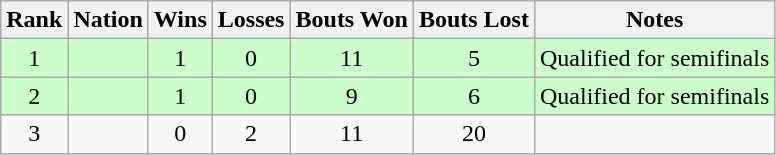<table class="wikitable sortable" style="text-align:center">
<tr>
<th>Rank</th>
<th>Nation</th>
<th>Wins</th>
<th>Losses</th>
<th>Bouts Won</th>
<th>Bouts Lost</th>
<th>Notes</th>
</tr>
<tr style="background:#cfc;">
<td>1</td>
<td align=left></td>
<td>1</td>
<td>0</td>
<td>11</td>
<td>5</td>
<td>Qualified for semifinals</td>
</tr>
<tr style= "background:#cfc;">
<td>2</td>
<td align=left></td>
<td>1</td>
<td>0</td>
<td>9</td>
<td>6</td>
<td>Qualified for semifinals</td>
</tr>
<tr>
<td>3</td>
<td align=left></td>
<td>0</td>
<td>2</td>
<td>11</td>
<td>20</td>
<td></td>
</tr>
</table>
